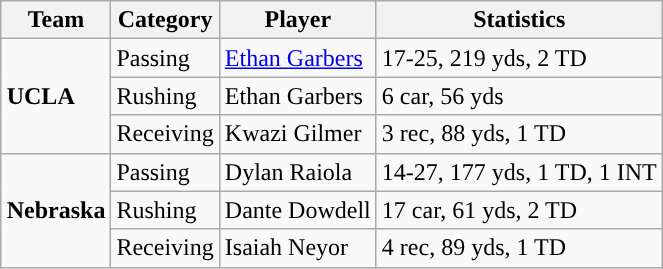<table class="wikitable" style="float: right;">
<tr>
<th>Team</th>
<th>Category</th>
<th>Player</th>
<th>Statistics</th>
</tr>
<tr>
<td rowspan=3><strong>UCLA</strong></td>
<td>Passing</td>
<td><a href='#'>Ethan Garbers</a></td>
<td>17-25, 219 yds, 2 TD</td>
</tr>
<tr>
<td>Rushing</td>
<td>Ethan Garbers</td>
<td>6 car, 56 yds</td>
</tr>
<tr>
<td>Receiving</td>
<td>Kwazi Gilmer</td>
<td>3 rec, 88 yds, 1 TD</td>
</tr>
<tr>
<td rowspan=3><strong>Nebraska</strong></td>
<td>Passing</td>
<td>Dylan Raiola</td>
<td>14-27, 177 yds, 1 TD, 1 INT</td>
</tr>
<tr>
<td>Rushing</td>
<td>Dante Dowdell</td>
<td>17 car, 61 yds, 2 TD</td>
</tr>
<tr>
<td>Receiving</td>
<td>Isaiah Neyor</td>
<td>4 rec, 89 yds, 1 TD</td>
</tr>
</table>
